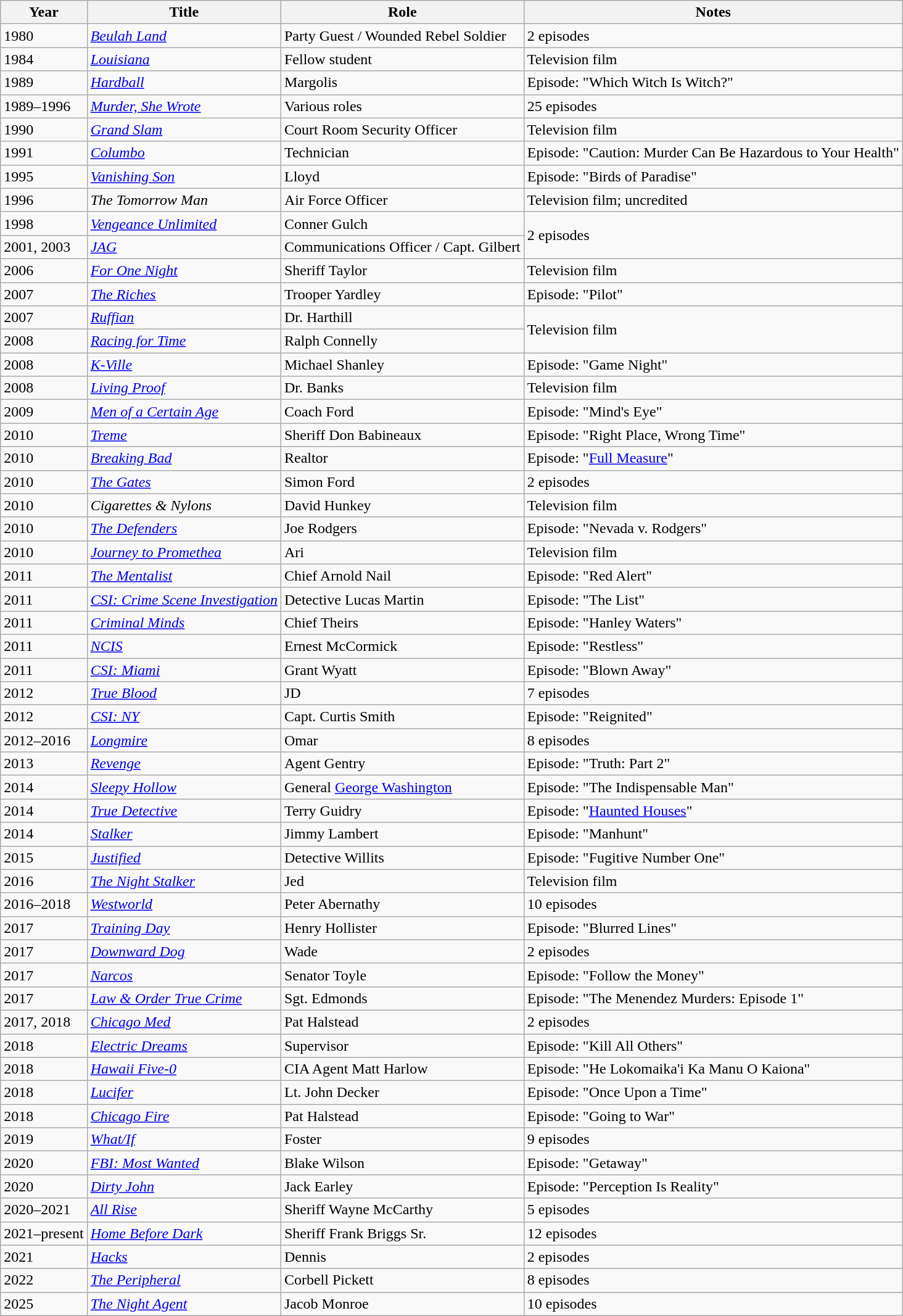<table class="wikitable sortable">
<tr>
<th>Year</th>
<th>Title</th>
<th>Role</th>
<th>Notes</th>
</tr>
<tr>
<td>1980</td>
<td><a href='#'><em>Beulah Land</em></a></td>
<td>Party Guest / Wounded Rebel Soldier</td>
<td>2 episodes</td>
</tr>
<tr>
<td>1984</td>
<td><a href='#'><em>Louisiana</em></a></td>
<td>Fellow student</td>
<td>Television film</td>
</tr>
<tr>
<td>1989</td>
<td><a href='#'><em>Hardball</em></a></td>
<td>Margolis</td>
<td>Episode: "Which Witch Is Witch?"</td>
</tr>
<tr>
<td>1989–1996</td>
<td><em><a href='#'>Murder, She Wrote</a></em></td>
<td>Various roles</td>
<td>25 episodes</td>
</tr>
<tr>
<td>1990</td>
<td><a href='#'><em>Grand Slam</em></a></td>
<td>Court Room Security Officer</td>
<td>Television film</td>
</tr>
<tr>
<td>1991</td>
<td><em><a href='#'>Columbo</a></em></td>
<td>Technician</td>
<td>Episode: "Caution: Murder Can Be Hazardous to Your Health"</td>
</tr>
<tr>
<td>1995</td>
<td><em><a href='#'>Vanishing Son</a></em></td>
<td>Lloyd</td>
<td>Episode: "Birds of Paradise"</td>
</tr>
<tr>
<td>1996</td>
<td><em>The Tomorrow Man</em></td>
<td>Air Force Officer</td>
<td>Television film; uncredited</td>
</tr>
<tr>
<td>1998</td>
<td><em><a href='#'>Vengeance Unlimited</a></em></td>
<td>Conner Gulch</td>
<td rowspan="2">2 episodes</td>
</tr>
<tr>
<td>2001, 2003</td>
<td><a href='#'><em>JAG</em></a></td>
<td>Communications Officer / Capt. Gilbert</td>
</tr>
<tr>
<td>2006</td>
<td><em><a href='#'>For One Night</a></em></td>
<td>Sheriff Taylor</td>
<td>Television film</td>
</tr>
<tr>
<td>2007</td>
<td><em><a href='#'>The Riches</a></em></td>
<td>Trooper Yardley</td>
<td>Episode: "Pilot"</td>
</tr>
<tr>
<td>2007</td>
<td><a href='#'><em>Ruffian</em></a></td>
<td>Dr. Harthill</td>
<td rowspan="2">Television film</td>
</tr>
<tr>
<td>2008</td>
<td><em><a href='#'>Racing for Time</a></em></td>
<td>Ralph Connelly</td>
</tr>
<tr>
<td>2008</td>
<td><a href='#'><em>K-Ville</em></a></td>
<td>Michael Shanley</td>
<td>Episode: "Game Night"</td>
</tr>
<tr>
<td>2008</td>
<td><a href='#'><em>Living Proof</em></a></td>
<td>Dr. Banks</td>
<td>Television film</td>
</tr>
<tr>
<td>2009</td>
<td><em><a href='#'>Men of a Certain Age</a></em></td>
<td>Coach Ford</td>
<td>Episode: "Mind's Eye"</td>
</tr>
<tr>
<td>2010</td>
<td><a href='#'><em>Treme</em></a></td>
<td>Sheriff Don Babineaux</td>
<td>Episode: "Right Place, Wrong Time"</td>
</tr>
<tr>
<td>2010</td>
<td><em><a href='#'>Breaking Bad</a></em></td>
<td>Realtor</td>
<td>Episode: "<a href='#'>Full Measure</a>"</td>
</tr>
<tr>
<td>2010</td>
<td><a href='#'><em>The Gates</em></a></td>
<td>Simon Ford</td>
<td>2 episodes</td>
</tr>
<tr>
<td>2010</td>
<td><em>Cigarettes & Nylons</em></td>
<td>David Hunkey</td>
<td>Television film</td>
</tr>
<tr>
<td>2010</td>
<td><a href='#'><em>The Defenders</em></a></td>
<td>Joe Rodgers</td>
<td>Episode: "Nevada v. Rodgers"</td>
</tr>
<tr>
<td>2010</td>
<td><em><a href='#'>Journey to Promethea</a></em></td>
<td>Ari</td>
<td>Television film</td>
</tr>
<tr>
<td>2011</td>
<td><em><a href='#'>The Mentalist</a></em></td>
<td>Chief Arnold Nail</td>
<td>Episode: "Red Alert"</td>
</tr>
<tr>
<td>2011</td>
<td><em><a href='#'>CSI: Crime Scene Investigation</a></em></td>
<td>Detective Lucas Martin</td>
<td>Episode: "The List"</td>
</tr>
<tr>
<td>2011</td>
<td><em><a href='#'>Criminal Minds</a></em></td>
<td>Chief Theirs</td>
<td>Episode: "Hanley Waters"</td>
</tr>
<tr>
<td>2011</td>
<td><a href='#'><em>NCIS</em></a></td>
<td>Ernest McCormick</td>
<td>Episode: "Restless"</td>
</tr>
<tr>
<td>2011</td>
<td><em><a href='#'>CSI: Miami</a></em></td>
<td>Grant Wyatt</td>
<td>Episode: "Blown Away"</td>
</tr>
<tr>
<td>2012</td>
<td><em><a href='#'>True Blood</a></em></td>
<td>JD</td>
<td>7 episodes</td>
</tr>
<tr>
<td>2012</td>
<td><em><a href='#'>CSI: NY</a></em></td>
<td>Capt. Curtis Smith</td>
<td>Episode: "Reignited"</td>
</tr>
<tr>
<td>2012–2016</td>
<td><a href='#'><em>Longmire</em></a></td>
<td>Omar</td>
<td>8 episodes</td>
</tr>
<tr>
<td>2013</td>
<td><a href='#'><em>Revenge</em></a></td>
<td>Agent Gentry</td>
<td>Episode: "Truth: Part 2"</td>
</tr>
<tr>
<td>2014</td>
<td><a href='#'><em>Sleepy Hollow</em></a></td>
<td>General <a href='#'>George Washington</a></td>
<td>Episode: "The Indispensable Man"</td>
</tr>
<tr>
<td>2014</td>
<td><em><a href='#'>True Detective</a></em></td>
<td>Terry Guidry</td>
<td>Episode: "<a href='#'>Haunted Houses</a>"</td>
</tr>
<tr>
<td>2014</td>
<td><a href='#'><em>Stalker</em></a></td>
<td>Jimmy Lambert</td>
<td>Episode: "Manhunt"</td>
</tr>
<tr>
<td>2015</td>
<td><a href='#'><em>Justified</em></a></td>
<td>Detective Willits</td>
<td>Episode: "Fugitive Number One"</td>
</tr>
<tr>
<td>2016</td>
<td><a href='#'><em>The Night Stalker</em></a></td>
<td>Jed</td>
<td>Television film</td>
</tr>
<tr>
<td>2016–2018</td>
<td><a href='#'><em>Westworld</em></a></td>
<td>Peter Abernathy</td>
<td>10 episodes</td>
</tr>
<tr>
<td>2017</td>
<td><a href='#'><em>Training Day</em></a></td>
<td>Henry Hollister</td>
<td>Episode: "Blurred Lines"</td>
</tr>
<tr>
<td>2017</td>
<td><a href='#'><em>Downward Dog</em></a></td>
<td>Wade</td>
<td>2 episodes</td>
</tr>
<tr>
<td>2017</td>
<td><em><a href='#'>Narcos</a></em></td>
<td>Senator Toyle</td>
<td>Episode: "Follow the Money"</td>
</tr>
<tr>
<td>2017</td>
<td><em><a href='#'>Law & Order True Crime</a></em></td>
<td>Sgt. Edmonds</td>
<td>Episode: "The Menendez Murders: Episode 1"</td>
</tr>
<tr>
<td>2017, 2018</td>
<td><em><a href='#'>Chicago Med</a></em></td>
<td>Pat Halstead</td>
<td>2 episodes</td>
</tr>
<tr>
<td>2018</td>
<td><a href='#'><em>Electric Dreams</em></a></td>
<td>Supervisor</td>
<td>Episode: "Kill All Others"</td>
</tr>
<tr>
<td>2018</td>
<td><a href='#'><em>Hawaii Five-0</em></a></td>
<td>CIA Agent Matt Harlow</td>
<td>Episode: "He Lokomaika'i Ka Manu O Kaiona"</td>
</tr>
<tr>
<td>2018</td>
<td><a href='#'><em>Lucifer</em></a></td>
<td>Lt. John Decker</td>
<td>Episode: "Once Upon a Time"</td>
</tr>
<tr>
<td>2018</td>
<td><a href='#'><em>Chicago Fire</em></a></td>
<td>Pat Halstead</td>
<td>Episode: "Going to War"</td>
</tr>
<tr>
<td>2019</td>
<td><em><a href='#'>What/If</a></em></td>
<td>Foster</td>
<td>9 episodes</td>
</tr>
<tr>
<td>2020</td>
<td><em><a href='#'>FBI: Most Wanted</a></em></td>
<td>Blake Wilson</td>
<td>Episode: "Getaway"</td>
</tr>
<tr>
<td>2020</td>
<td><a href='#'><em>Dirty John</em></a></td>
<td>Jack Earley</td>
<td>Episode: "Perception Is Reality"</td>
</tr>
<tr>
<td>2020–2021</td>
<td><a href='#'><em>All Rise</em></a></td>
<td>Sheriff Wayne McCarthy</td>
<td>5 episodes</td>
</tr>
<tr>
<td>2021–present</td>
<td><a href='#'><em>Home Before Dark</em></a></td>
<td>Sheriff Frank Briggs Sr.</td>
<td>12 episodes</td>
</tr>
<tr>
<td>2021</td>
<td><a href='#'><em>Hacks</em></a></td>
<td>Dennis</td>
<td>2 episodes</td>
</tr>
<tr>
<td>2022</td>
<td><a href='#'><em>The Peripheral</em></a></td>
<td>Corbell Pickett</td>
<td>8 episodes</td>
</tr>
<tr>
<td>2025</td>
<td><em><a href='#'>The Night Agent</a></em></td>
<td>Jacob Monroe</td>
<td>10 episodes</td>
</tr>
</table>
